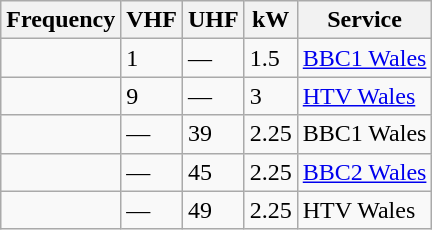<table class="wikitable sortable">
<tr>
<th>Frequency</th>
<th>VHF</th>
<th>UHF</th>
<th>kW</th>
<th>Service</th>
</tr>
<tr>
<td></td>
<td>1</td>
<td>—</td>
<td>1.5</td>
<td><a href='#'>BBC1 Wales</a></td>
</tr>
<tr>
<td></td>
<td>9</td>
<td>—</td>
<td>3</td>
<td><a href='#'>HTV Wales</a></td>
</tr>
<tr>
<td></td>
<td>—</td>
<td>39</td>
<td>2.25</td>
<td>BBC1 Wales</td>
</tr>
<tr>
<td></td>
<td>—</td>
<td>45</td>
<td>2.25</td>
<td><a href='#'>BBC2 Wales</a></td>
</tr>
<tr>
<td></td>
<td>—</td>
<td>49</td>
<td>2.25</td>
<td>HTV Wales</td>
</tr>
</table>
